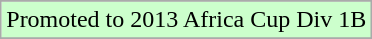<table class="wikitable">
<tr>
</tr>
<tr width=10px bgcolor="#ccffcc">
<td>Promoted to 2013 Africa Cup Div 1B</td>
</tr>
<tr>
</tr>
</table>
